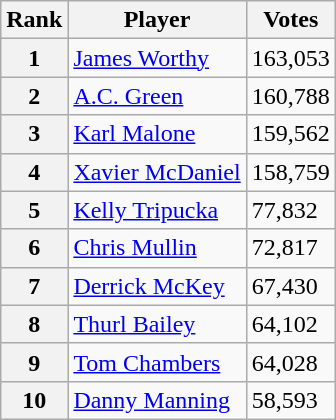<table class="wikitable">
<tr>
<th>Rank</th>
<th>Player</th>
<th>Votes</th>
</tr>
<tr>
<th>1</th>
<td><a href='#'>James Worthy</a></td>
<td>163,053</td>
</tr>
<tr>
<th>2</th>
<td><a href='#'>A.C. Green</a></td>
<td>160,788</td>
</tr>
<tr>
<th>3</th>
<td><a href='#'>Karl Malone</a></td>
<td>159,562</td>
</tr>
<tr>
<th>4</th>
<td><a href='#'>Xavier McDaniel</a></td>
<td>158,759</td>
</tr>
<tr>
<th>5</th>
<td><a href='#'>Kelly Tripucka</a></td>
<td>77,832</td>
</tr>
<tr>
<th>6</th>
<td><a href='#'>Chris Mullin</a></td>
<td>72,817</td>
</tr>
<tr>
<th>7</th>
<td><a href='#'>Derrick McKey</a></td>
<td>67,430</td>
</tr>
<tr>
<th>8</th>
<td><a href='#'>Thurl Bailey</a></td>
<td>64,102</td>
</tr>
<tr>
<th>9</th>
<td><a href='#'>Tom Chambers</a></td>
<td>64,028</td>
</tr>
<tr>
<th>10</th>
<td><a href='#'>Danny Manning</a></td>
<td>58,593</td>
</tr>
</table>
